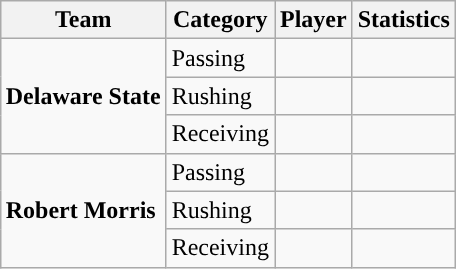<table class="wikitable" style="float: right;">
<tr>
<th>Team</th>
<th>Category</th>
<th>Player</th>
<th>Statistics</th>
</tr>
<tr>
<td rowspan=3><strong>Delaware State</strong></td>
<td>Passing</td>
<td></td>
<td></td>
</tr>
<tr>
<td>Rushing</td>
<td></td>
<td></td>
</tr>
<tr>
<td>Receiving</td>
<td></td>
<td></td>
</tr>
<tr>
<td rowspan=3><strong>Robert Morris</strong></td>
<td>Passing</td>
<td></td>
<td></td>
</tr>
<tr>
<td>Rushing</td>
<td></td>
<td></td>
</tr>
<tr>
<td>Receiving</td>
<td></td>
<td></td>
</tr>
</table>
